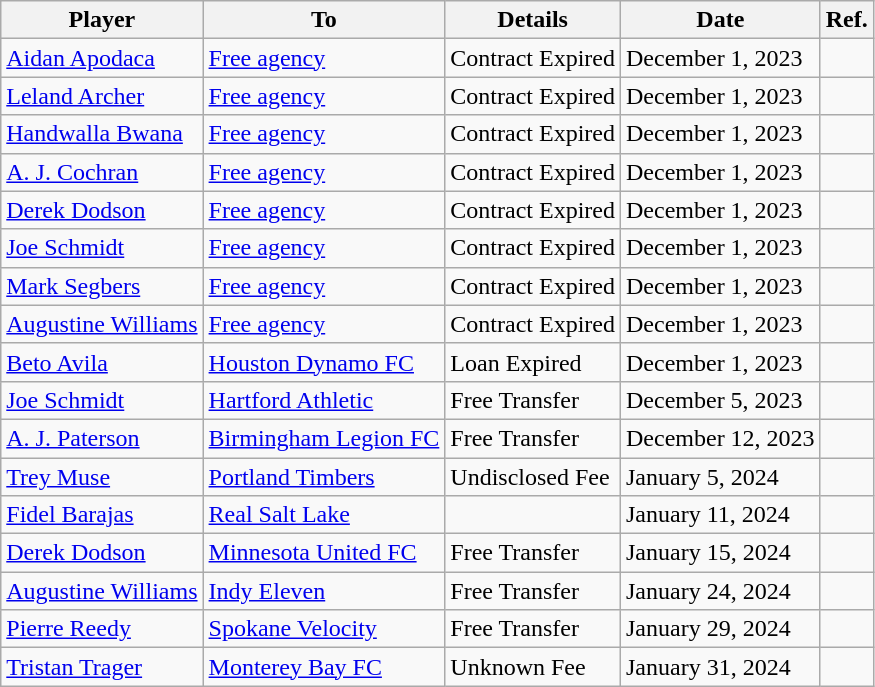<table class="wikitable">
<tr>
<th>Player</th>
<th>To</th>
<th>Details</th>
<th>Date</th>
<th>Ref.</th>
</tr>
<tr>
<td><a href='#'>Aidan Apodaca</a></td>
<td><a href='#'>Free agency</a></td>
<td>Contract Expired</td>
<td>December 1, 2023</td>
<td></td>
</tr>
<tr>
<td><a href='#'>Leland Archer</a></td>
<td><a href='#'>Free agency</a></td>
<td>Contract Expired</td>
<td>December 1, 2023</td>
<td></td>
</tr>
<tr>
<td><a href='#'>Handwalla Bwana</a></td>
<td><a href='#'>Free agency</a></td>
<td>Contract Expired</td>
<td>December 1, 2023</td>
<td></td>
</tr>
<tr>
<td><a href='#'>A. J. Cochran</a></td>
<td><a href='#'>Free agency</a></td>
<td>Contract Expired</td>
<td>December 1, 2023</td>
<td></td>
</tr>
<tr>
<td><a href='#'>Derek Dodson</a></td>
<td><a href='#'>Free agency</a></td>
<td>Contract Expired</td>
<td>December 1, 2023</td>
<td></td>
</tr>
<tr>
<td><a href='#'>Joe Schmidt</a></td>
<td><a href='#'>Free agency</a></td>
<td>Contract Expired</td>
<td>December 1, 2023</td>
<td></td>
</tr>
<tr>
<td><a href='#'>Mark Segbers</a></td>
<td><a href='#'>Free agency</a></td>
<td>Contract Expired</td>
<td>December 1, 2023</td>
<td></td>
</tr>
<tr>
<td><a href='#'>Augustine Williams</a></td>
<td><a href='#'>Free agency</a></td>
<td>Contract Expired</td>
<td>December 1, 2023</td>
<td></td>
</tr>
<tr>
<td><a href='#'>Beto Avila</a></td>
<td><a href='#'>Houston Dynamo FC</a></td>
<td>Loan Expired</td>
<td>December 1, 2023</td>
<td></td>
</tr>
<tr>
<td><a href='#'>Joe Schmidt</a></td>
<td><a href='#'>Hartford Athletic</a></td>
<td>Free Transfer</td>
<td>December 5, 2023</td>
<td></td>
</tr>
<tr>
<td><a href='#'>A. J. Paterson</a></td>
<td><a href='#'>Birmingham Legion FC</a></td>
<td>Free Transfer</td>
<td>December 12, 2023</td>
<td></td>
</tr>
<tr>
<td><a href='#'>Trey Muse</a></td>
<td><a href='#'>Portland Timbers</a></td>
<td>Undisclosed Fee</td>
<td>January 5, 2024</td>
<td></td>
</tr>
<tr>
<td><a href='#'>Fidel Barajas</a></td>
<td><a href='#'>Real Salt Lake</a></td>
<td></td>
<td>January 11, 2024</td>
<td></td>
</tr>
<tr>
<td><a href='#'>Derek Dodson</a></td>
<td><a href='#'>Minnesota United FC</a></td>
<td>Free Transfer</td>
<td>January 15, 2024</td>
<td></td>
</tr>
<tr>
<td><a href='#'>Augustine Williams</a></td>
<td><a href='#'>Indy Eleven</a></td>
<td>Free Transfer</td>
<td>January 24, 2024</td>
<td></td>
</tr>
<tr>
<td><a href='#'>Pierre Reedy</a></td>
<td><a href='#'>Spokane Velocity</a></td>
<td>Free Transfer</td>
<td>January 29, 2024</td>
<td></td>
</tr>
<tr>
<td><a href='#'>Tristan Trager</a></td>
<td><a href='#'>Monterey Bay FC</a></td>
<td>Unknown Fee</td>
<td>January 31, 2024</td>
<td></td>
</tr>
</table>
